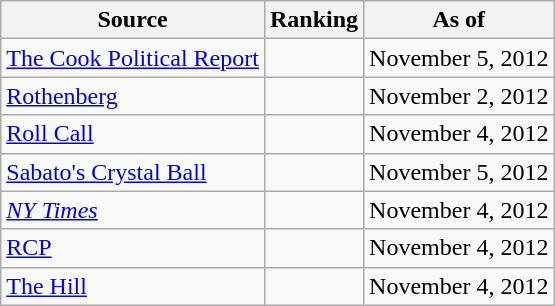<table class="wikitable" style="text-align:center">
<tr>
<th>Source</th>
<th>Ranking</th>
<th>As of</th>
</tr>
<tr>
<td align=left><a href='#'>The Cook Political Report</a></td>
<td></td>
<td>November 5, 2012</td>
</tr>
<tr>
<td align=left><a href='#'>Rothenberg</a></td>
<td></td>
<td>November 2, 2012</td>
</tr>
<tr>
<td align=left><a href='#'>Roll Call</a></td>
<td></td>
<td>November 4, 2012</td>
</tr>
<tr>
<td align=left><a href='#'>Sabato's Crystal Ball</a></td>
<td></td>
<td>November 5, 2012</td>
</tr>
<tr>
<td align=left><a href='#'><em>NY Times</em></a></td>
<td></td>
<td>November 4, 2012</td>
</tr>
<tr>
<td align="left"><a href='#'>RCP</a></td>
<td></td>
<td>November 4, 2012</td>
</tr>
<tr>
<td align=left><a href='#'>The Hill</a></td>
<td></td>
<td>November 4, 2012</td>
</tr>
</table>
